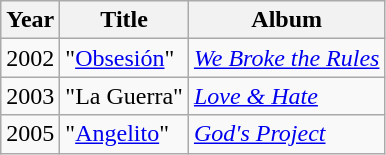<table class="wikitable">
<tr>
<th>Year</th>
<th>Title</th>
<th>Album</th>
</tr>
<tr>
<td>2002</td>
<td>"<a href='#'>Obsesión</a>"</td>
<td><em><a href='#'>We Broke the Rules</a></em></td>
</tr>
<tr>
<td>2003</td>
<td>"La Guerra"</td>
<td><em><a href='#'>Love & Hate</a></em></td>
</tr>
<tr>
<td>2005</td>
<td>"<a href='#'>Angelito</a>"</td>
<td><em><a href='#'>God's Project</a></em></td>
</tr>
</table>
